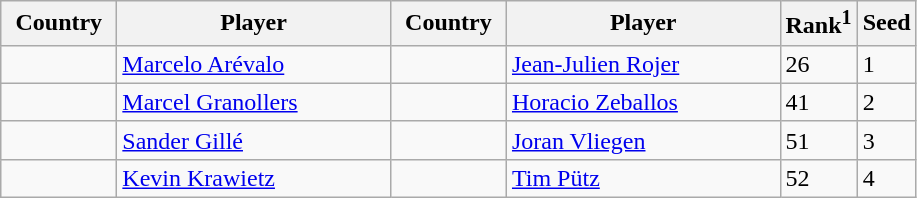<table class="sortable wikitable">
<tr>
<th width="70">Country</th>
<th width="175">Player</th>
<th width="70">Country</th>
<th width="175">Player</th>
<th>Rank<sup>1</sup></th>
<th>Seed</th>
</tr>
<tr>
<td></td>
<td><a href='#'>Marcelo Arévalo</a></td>
<td></td>
<td><a href='#'>Jean-Julien Rojer</a></td>
<td>26</td>
<td>1</td>
</tr>
<tr>
<td></td>
<td><a href='#'>Marcel Granollers</a></td>
<td></td>
<td><a href='#'>Horacio Zeballos</a></td>
<td>41</td>
<td>2</td>
</tr>
<tr>
<td></td>
<td><a href='#'>Sander Gillé</a></td>
<td></td>
<td><a href='#'>Joran Vliegen</a></td>
<td>51</td>
<td>3</td>
</tr>
<tr>
<td></td>
<td><a href='#'>Kevin Krawietz</a></td>
<td></td>
<td><a href='#'>Tim Pütz</a></td>
<td>52</td>
<td>4</td>
</tr>
</table>
